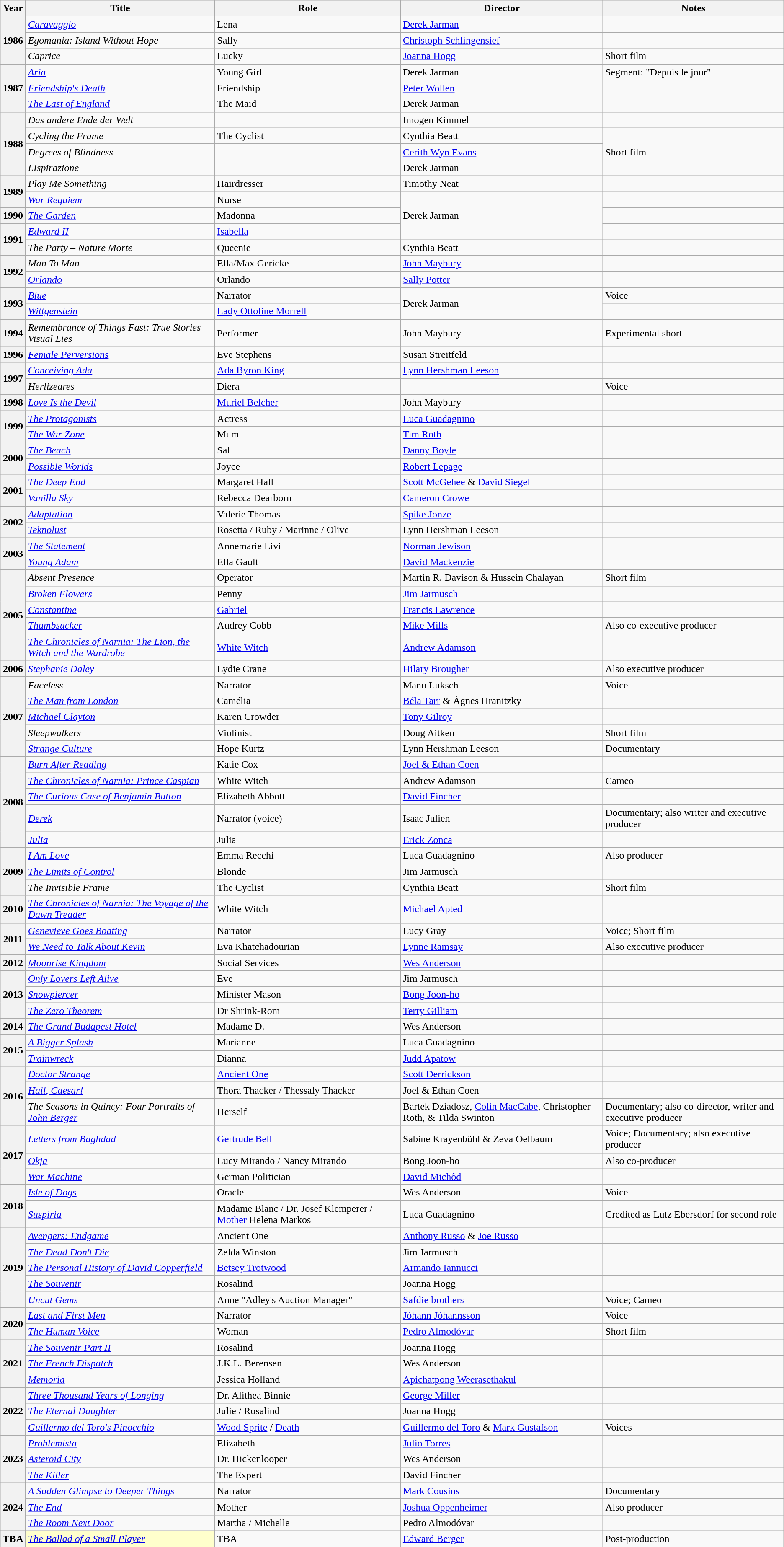<table class="wikitable sortable">
<tr>
<th>Year</th>
<th>Title</th>
<th>Role</th>
<th>Director</th>
<th class="unsortable">Notes</th>
</tr>
<tr>
<th rowspan="3">1986</th>
<td><em><a href='#'>Caravaggio</a></em></td>
<td>Lena</td>
<td><a href='#'>Derek Jarman</a></td>
<td></td>
</tr>
<tr>
<td><em>Egomania: Island Without Hope</em></td>
<td>Sally</td>
<td><a href='#'>Christoph Schlingensief</a></td>
<td></td>
</tr>
<tr>
<td><em>Caprice</em></td>
<td>Lucky</td>
<td><a href='#'>Joanna Hogg</a></td>
<td>Short film</td>
</tr>
<tr>
<th rowspan="3">1987</th>
<td><em><a href='#'>Aria</a></em></td>
<td>Young Girl</td>
<td>Derek Jarman</td>
<td>Segment: "Depuis le jour"</td>
</tr>
<tr>
<td><em><a href='#'>Friendship's Death</a></em></td>
<td>Friendship</td>
<td><a href='#'>Peter Wollen</a></td>
<td></td>
</tr>
<tr>
<td data-sort-value="Last of England, The"><em><a href='#'>The Last of England</a></em></td>
<td>The Maid</td>
<td>Derek Jarman</td>
<td></td>
</tr>
<tr>
<th rowspan="4">1988</th>
<td data-sort-value="Andere Ende der Welt, Das"><em>Das andere Ende der Welt</em></td>
<td></td>
<td>Imogen Kimmel</td>
<td></td>
</tr>
<tr>
<td><em>Cycling the Frame</em></td>
<td data-sort-value="Cyclist, The">The Cyclist</td>
<td>Cynthia Beatt</td>
<td rowspan="3">Short film</td>
</tr>
<tr>
<td><em>Degrees of Blindness</em></td>
<td></td>
<td><a href='#'>Cerith Wyn Evans</a></td>
</tr>
<tr>
<td data-sort-value="Isirazione, L"><em>LIspirazione</em></td>
<td></td>
<td>Derek Jarman</td>
</tr>
<tr>
<th rowspan="2">1989</th>
<td><em>Play Me Something</em></td>
<td>Hairdresser</td>
<td>Timothy Neat</td>
<td></td>
</tr>
<tr>
<td><em><a href='#'>War Requiem</a></em></td>
<td>Nurse</td>
<td rowspan="3">Derek Jarman</td>
<td></td>
</tr>
<tr>
<th>1990</th>
<td data-sort-value="Garden, The"><em><a href='#'>The Garden</a></em></td>
<td>Madonna</td>
<td></td>
</tr>
<tr>
<th rowspan="2">1991</th>
<td><em><a href='#'>Edward II</a></em></td>
<td><a href='#'>Isabella</a></td>
<td></td>
</tr>
<tr>
<td data-sort-value="Party, The"><em>The Party – Nature Morte</em></td>
<td>Queenie</td>
<td>Cynthia Beatt</td>
<td></td>
</tr>
<tr>
<th rowspan="2">1992</th>
<td><em>Man To Man</em></td>
<td>Ella/Max Gericke</td>
<td><a href='#'>John Maybury</a></td>
<td></td>
</tr>
<tr>
<td><em><a href='#'>Orlando</a></em></td>
<td>Orlando</td>
<td><a href='#'>Sally Potter</a></td>
<td></td>
</tr>
<tr>
<th rowspan="2">1993</th>
<td><em><a href='#'>Blue</a></em></td>
<td>Narrator</td>
<td rowspan="2">Derek Jarman</td>
<td>Voice</td>
</tr>
<tr>
<td><em><a href='#'>Wittgenstein</a></em></td>
<td><a href='#'>Lady Ottoline Morrell</a></td>
<td></td>
</tr>
<tr>
<th>1994</th>
<td><em>Remembrance of Things Fast: True Stories Visual Lies</em></td>
<td>Performer</td>
<td>John Maybury</td>
<td>Experimental short</td>
</tr>
<tr>
<th>1996</th>
<td><em><a href='#'>Female Perversions</a></em></td>
<td>Eve Stephens</td>
<td>Susan Streitfeld</td>
<td></td>
</tr>
<tr>
<th rowspan="2">1997</th>
<td><em><a href='#'>Conceiving Ada</a></em></td>
<td><a href='#'>Ada Byron King</a></td>
<td><a href='#'>Lynn Hershman Leeson</a></td>
<td></td>
</tr>
<tr>
<td><em>Herlizeares</em></td>
<td>Diera</td>
<td></td>
<td>Voice</td>
</tr>
<tr>
<th>1998</th>
<td><em><a href='#'>Love Is the Devil</a></em></td>
<td><a href='#'>Muriel Belcher</a></td>
<td>John Maybury</td>
<td></td>
</tr>
<tr>
<th rowspan="2">1999</th>
<td data-sort-value="Protagonists, The"><em><a href='#'>The Protagonists</a></em></td>
<td>Actress</td>
<td><a href='#'>Luca Guadagnino</a></td>
<td></td>
</tr>
<tr>
<td data-sort-value="War Zone, The"><em><a href='#'>The War Zone</a></em></td>
<td>Mum</td>
<td><a href='#'>Tim Roth</a></td>
<td></td>
</tr>
<tr>
<th rowspan="2">2000</th>
<td data-sort-value="Beach, The"><em><a href='#'>The Beach</a></em></td>
<td>Sal</td>
<td><a href='#'>Danny Boyle</a></td>
<td></td>
</tr>
<tr>
<td><em><a href='#'>Possible Worlds</a></em></td>
<td>Joyce</td>
<td><a href='#'>Robert Lepage</a></td>
<td></td>
</tr>
<tr>
<th rowspan="2">2001</th>
<td data-sort-value="Deep End, The"><em><a href='#'>The Deep End</a></em></td>
<td>Margaret Hall</td>
<td><a href='#'>Scott McGehee</a> & <a href='#'>David Siegel</a></td>
<td></td>
</tr>
<tr>
<td><em><a href='#'>Vanilla Sky</a></em></td>
<td>Rebecca Dearborn</td>
<td><a href='#'>Cameron Crowe</a></td>
<td></td>
</tr>
<tr>
<th rowspan="2">2002</th>
<td><em><a href='#'>Adaptation</a></em></td>
<td>Valerie Thomas</td>
<td><a href='#'>Spike Jonze</a></td>
<td></td>
</tr>
<tr>
<td><em><a href='#'>Teknolust</a></em></td>
<td>Rosetta / Ruby / Marinne / Olive</td>
<td>Lynn Hershman Leeson</td>
<td></td>
</tr>
<tr>
<th rowspan="2">2003</th>
<td data-sort-value="Statement, The"><em><a href='#'>The Statement</a></em></td>
<td>Annemarie Livi</td>
<td><a href='#'>Norman Jewison</a></td>
<td></td>
</tr>
<tr>
<td><em><a href='#'>Young Adam</a></em></td>
<td>Ella Gault</td>
<td><a href='#'>David Mackenzie</a></td>
<td></td>
</tr>
<tr>
<th rowspan="5">2005</th>
<td><em>Absent Presence</em></td>
<td>Operator</td>
<td>Martin R. Davison & Hussein Chalayan</td>
<td>Short film</td>
</tr>
<tr>
<td><em><a href='#'>Broken Flowers</a></em></td>
<td>Penny</td>
<td><a href='#'>Jim Jarmusch</a></td>
<td></td>
</tr>
<tr>
<td><em><a href='#'>Constantine</a></em></td>
<td><a href='#'>Gabriel</a></td>
<td><a href='#'>Francis Lawrence</a></td>
<td></td>
</tr>
<tr>
<td><em><a href='#'>Thumbsucker</a></em></td>
<td>Audrey Cobb</td>
<td><a href='#'>Mike Mills</a></td>
<td>Also co-executive producer</td>
</tr>
<tr>
<td data-sort-value="Chronicles of Narnia: The Lion, the Witch and the Wardrobe, The"><em><a href='#'>The Chronicles of Narnia: The Lion, the Witch and the Wardrobe</a></em></td>
<td><a href='#'>White Witch</a></td>
<td><a href='#'>Andrew Adamson</a></td>
<td></td>
</tr>
<tr>
<th>2006</th>
<td><em><a href='#'>Stephanie Daley</a></em></td>
<td>Lydie Crane</td>
<td><a href='#'>Hilary Brougher</a></td>
<td>Also executive producer</td>
</tr>
<tr>
<th rowspan="5">2007</th>
<td><em>Faceless</em></td>
<td>Narrator</td>
<td>Manu Luksch</td>
<td>Voice</td>
</tr>
<tr>
<td data-sort-value="Man from London, The"><em><a href='#'>The Man from London</a></em></td>
<td>Camélia</td>
<td><a href='#'>Béla Tarr</a> & Ágnes Hranitzky</td>
<td></td>
</tr>
<tr>
<td><em><a href='#'>Michael Clayton</a></em></td>
<td>Karen Crowder</td>
<td><a href='#'>Tony Gilroy</a></td>
<td></td>
</tr>
<tr>
<td><em>Sleepwalkers</em></td>
<td>Violinist</td>
<td>Doug Aitken</td>
<td>Short film</td>
</tr>
<tr>
<td><em><a href='#'>Strange Culture</a></em></td>
<td>Hope Kurtz</td>
<td>Lynn Hershman Leeson</td>
<td>Documentary</td>
</tr>
<tr>
<th rowspan="5">2008</th>
<td><em><a href='#'>Burn After Reading</a></em></td>
<td>Katie Cox</td>
<td><a href='#'>Joel & Ethan Coen</a></td>
<td></td>
</tr>
<tr>
<td data-sort-value="Chronicles of Narnia: Prince Caspian, The"><em><a href='#'>The Chronicles of Narnia: Prince Caspian</a></em></td>
<td>White Witch</td>
<td>Andrew Adamson</td>
<td>Cameo</td>
</tr>
<tr>
<td data-sort-value="Curious Case of Benjamin Button, The"><em><a href='#'>The Curious Case of Benjamin Button</a></em></td>
<td>Elizabeth Abbott</td>
<td><a href='#'>David Fincher</a></td>
<td></td>
</tr>
<tr>
<td><em><a href='#'>Derek</a></em></td>
<td>Narrator (voice)</td>
<td>Isaac Julien</td>
<td>Documentary; also writer and executive producer</td>
</tr>
<tr>
<td><em><a href='#'>Julia</a></em></td>
<td>Julia</td>
<td><a href='#'>Erick Zonca</a></td>
<td></td>
</tr>
<tr>
<th rowspan="3">2009</th>
<td><em><a href='#'>I Am Love</a></em></td>
<td>Emma Recchi</td>
<td>Luca Guadagnino</td>
<td>Also producer</td>
</tr>
<tr>
<td data-sort-value="Limits of Control, The"><em><a href='#'>The Limits of Control</a></em></td>
<td>Blonde</td>
<td>Jim Jarmusch</td>
<td></td>
</tr>
<tr>
<td><em>The Invisible Frame</em></td>
<td data-sort-value="Cyclist, The">The Cyclist</td>
<td>Cynthia Beatt</td>
<td>Short film</td>
</tr>
<tr>
<th>2010</th>
<td data-sort-value="Chronicles of Narnia: The Voyage of the Dawn Treader, The"><em><a href='#'>The Chronicles of Narnia: The Voyage of the Dawn Treader</a></em></td>
<td>White Witch</td>
<td><a href='#'>Michael Apted</a></td>
<td></td>
</tr>
<tr>
<th rowspan="2">2011</th>
<td><em><a href='#'>Genevieve Goes Boating</a></em></td>
<td>Narrator</td>
<td>Lucy Gray</td>
<td>Voice; Short film</td>
</tr>
<tr>
<td><em><a href='#'>We Need to Talk About Kevin</a></em></td>
<td>Eva Khatchadourian</td>
<td><a href='#'>Lynne Ramsay</a></td>
<td>Also executive producer</td>
</tr>
<tr>
<th>2012</th>
<td><em><a href='#'>Moonrise Kingdom</a></em></td>
<td>Social Services</td>
<td><a href='#'>Wes Anderson</a></td>
<td></td>
</tr>
<tr>
<th rowspan="3">2013</th>
<td><em><a href='#'>Only Lovers Left Alive</a></em></td>
<td>Eve</td>
<td>Jim Jarmusch</td>
<td></td>
</tr>
<tr>
<td><em><a href='#'>Snowpiercer</a></em></td>
<td>Minister Mason</td>
<td><a href='#'>Bong Joon-ho</a></td>
<td></td>
</tr>
<tr>
<td data-sort-value="Zero Theorem, The"><em><a href='#'>The Zero Theorem</a></em></td>
<td>Dr Shrink-Rom</td>
<td><a href='#'>Terry Gilliam</a></td>
<td></td>
</tr>
<tr>
<th>2014</th>
<td data-sort-value="Grand Budapest Hote, The"><em><a href='#'>The Grand Budapest Hotel</a></em></td>
<td>Madame D.</td>
<td>Wes Anderson</td>
<td></td>
</tr>
<tr>
<th rowspan="2">2015</th>
<td data-sort-value="Bigger Splash, A"><em><a href='#'>A Bigger Splash</a></em></td>
<td>Marianne</td>
<td>Luca Guadagnino</td>
<td></td>
</tr>
<tr>
<td><em><a href='#'>Trainwreck</a></em></td>
<td>Dianna</td>
<td><a href='#'>Judd Apatow</a></td>
<td></td>
</tr>
<tr>
<th rowspan="3">2016</th>
<td><em><a href='#'>Doctor Strange</a></em></td>
<td><a href='#'>Ancient One</a></td>
<td><a href='#'>Scott Derrickson</a></td>
<td></td>
</tr>
<tr>
<td><em><a href='#'>Hail, Caesar!</a></em></td>
<td>Thora Thacker / Thessaly Thacker</td>
<td>Joel & Ethan Coen</td>
<td></td>
</tr>
<tr>
<td data-sort-value="Seasons in Quincy: Four Portraits of John Berger, The"><em>The Seasons in Quincy: Four Portraits of <a href='#'>John Berger</a></em></td>
<td>Herself</td>
<td>Bartek Dziadosz, <a href='#'>Colin MacCabe</a>, Christopher Roth, & Tilda Swinton</td>
<td>Documentary; also co-director, writer and executive producer</td>
</tr>
<tr>
<th rowspan="3">2017</th>
<td><em><a href='#'>Letters from Baghdad</a></em></td>
<td><a href='#'>Gertrude Bell</a></td>
<td>Sabine Krayenbühl & Zeva Oelbaum</td>
<td>Voice; Documentary; also executive producer</td>
</tr>
<tr>
<td><em><a href='#'>Okja</a></em></td>
<td>Lucy Mirando / Nancy Mirando</td>
<td>Bong Joon-ho</td>
<td>Also co-producer</td>
</tr>
<tr>
<td><em><a href='#'>War Machine</a></em></td>
<td>German Politician</td>
<td><a href='#'>David Michôd</a></td>
<td></td>
</tr>
<tr>
<th rowspan="2">2018</th>
<td><em><a href='#'>Isle of Dogs</a></em></td>
<td>Oracle</td>
<td>Wes Anderson</td>
<td>Voice</td>
</tr>
<tr>
<td><em><a href='#'>Suspiria</a></em></td>
<td>Madame Blanc / Dr. Josef Klemperer / <a href='#'>Mother</a> Helena Markos</td>
<td>Luca Guadagnino</td>
<td>Credited as Lutz Ebersdorf for second role</td>
</tr>
<tr>
<th rowspan="5">2019</th>
<td><em><a href='#'>Avengers: Endgame</a></em></td>
<td>Ancient One</td>
<td><a href='#'>Anthony Russo</a> & <a href='#'>Joe Russo</a></td>
<td></td>
</tr>
<tr>
<td data-sort-value="Dead Don't Die, The"><em><a href='#'>The Dead Don't Die</a></em></td>
<td>Zelda Winston</td>
<td>Jim Jarmusch</td>
<td></td>
</tr>
<tr>
<td data-sort-value="Personal History of David Copperfield, The"><em><a href='#'>The Personal History of David Copperfield</a></em></td>
<td><a href='#'>Betsey Trotwood</a></td>
<td><a href='#'>Armando Iannucci</a></td>
<td></td>
</tr>
<tr>
<td data-sort-value="Souvenir 1, The"><em><a href='#'>The Souvenir</a></em></td>
<td>Rosalind</td>
<td>Joanna Hogg</td>
<td></td>
</tr>
<tr>
<td><em><a href='#'>Uncut Gems</a></em></td>
<td>Anne "Adley's Auction Manager"</td>
<td><a href='#'>Safdie brothers</a></td>
<td>Voice; Cameo</td>
</tr>
<tr>
<th rowspan="2">2020</th>
<td><em><a href='#'>Last and First Men</a></em></td>
<td>Narrator</td>
<td><a href='#'>Jóhann Jóhannsson</a></td>
<td>Voice</td>
</tr>
<tr>
<td data-sort-value="Human Voice, The"><em><a href='#'>The Human Voice</a></em></td>
<td>Woman</td>
<td><a href='#'>Pedro Almodóvar</a></td>
<td>Short film</td>
</tr>
<tr>
<th rowspan="3">2021</th>
<td data-sort-value="Souvenir 2, The"><em><a href='#'>The Souvenir Part II</a></em></td>
<td>Rosalind</td>
<td>Joanna Hogg</td>
<td></td>
</tr>
<tr>
<td data-sort-value="French Dispatch, The"><em><a href='#'>The French Dispatch</a></em></td>
<td>J.K.L. Berensen</td>
<td>Wes Anderson</td>
<td></td>
</tr>
<tr>
<td data-sort-value="Memoria"><em><a href='#'>Memoria</a></em></td>
<td>Jessica Holland</td>
<td><a href='#'>Apichatpong Weerasethakul</a></td>
<td></td>
</tr>
<tr>
<th rowspan="3">2022</th>
<td><em><a href='#'>Three Thousand Years of Longing</a></em></td>
<td>Dr. Alithea Binnie</td>
<td><a href='#'>George Miller</a></td>
<td></td>
</tr>
<tr>
<td data-sort-value="Eternal Daughter, The"><em><a href='#'>The Eternal Daughter</a></em></td>
<td>Julie / Rosalind</td>
<td>Joanna Hogg</td>
<td></td>
</tr>
<tr>
<td><em><a href='#'>Guillermo del Toro's Pinocchio</a></em></td>
<td><a href='#'>Wood Sprite</a> / <a href='#'>Death</a></td>
<td><a href='#'>Guillermo del Toro</a> & <a href='#'>Mark Gustafson</a></td>
<td>Voices</td>
</tr>
<tr>
<th rowspan="3">2023</th>
<td><em><a href='#'>Problemista</a></em></td>
<td>Elizabeth</td>
<td><a href='#'>Julio Torres</a></td>
<td></td>
</tr>
<tr>
<td><em><a href='#'>Asteroid City</a></em></td>
<td>Dr. Hickenlooper</td>
<td>Wes Anderson</td>
<td></td>
</tr>
<tr>
<td><em><a href='#'>The Killer</a></em></td>
<td>The Expert</td>
<td>David Fincher</td>
<td></td>
</tr>
<tr>
<th rowspan="3">2024</th>
<td data-sort-value="Sudden"><em><a href='#'>A Sudden Glimpse to Deeper Things</a></em></td>
<td>Narrator</td>
<td><a href='#'>Mark Cousins</a></td>
<td>Documentary</td>
</tr>
<tr>
<td><em><a href='#'>The End</a></em></td>
<td>Mother</td>
<td><a href='#'>Joshua Oppenheimer</a></td>
<td>Also producer</td>
</tr>
<tr>
<td><em><a href='#'>The Room Next Door</a></em></td>
<td>Martha / Michelle</td>
<td>Pedro Almodóvar</td>
<td></td>
</tr>
<tr>
<th rowspan="2">TBA</th>
<td style="background:#FFFFCC;"><em><a href='#'>The Ballad of a Small Player</a></em> </td>
<td rowspan="2">TBA</td>
<td><a href='#'>Edward Berger</a></td>
<td>Post-production</td>
</tr>
</table>
